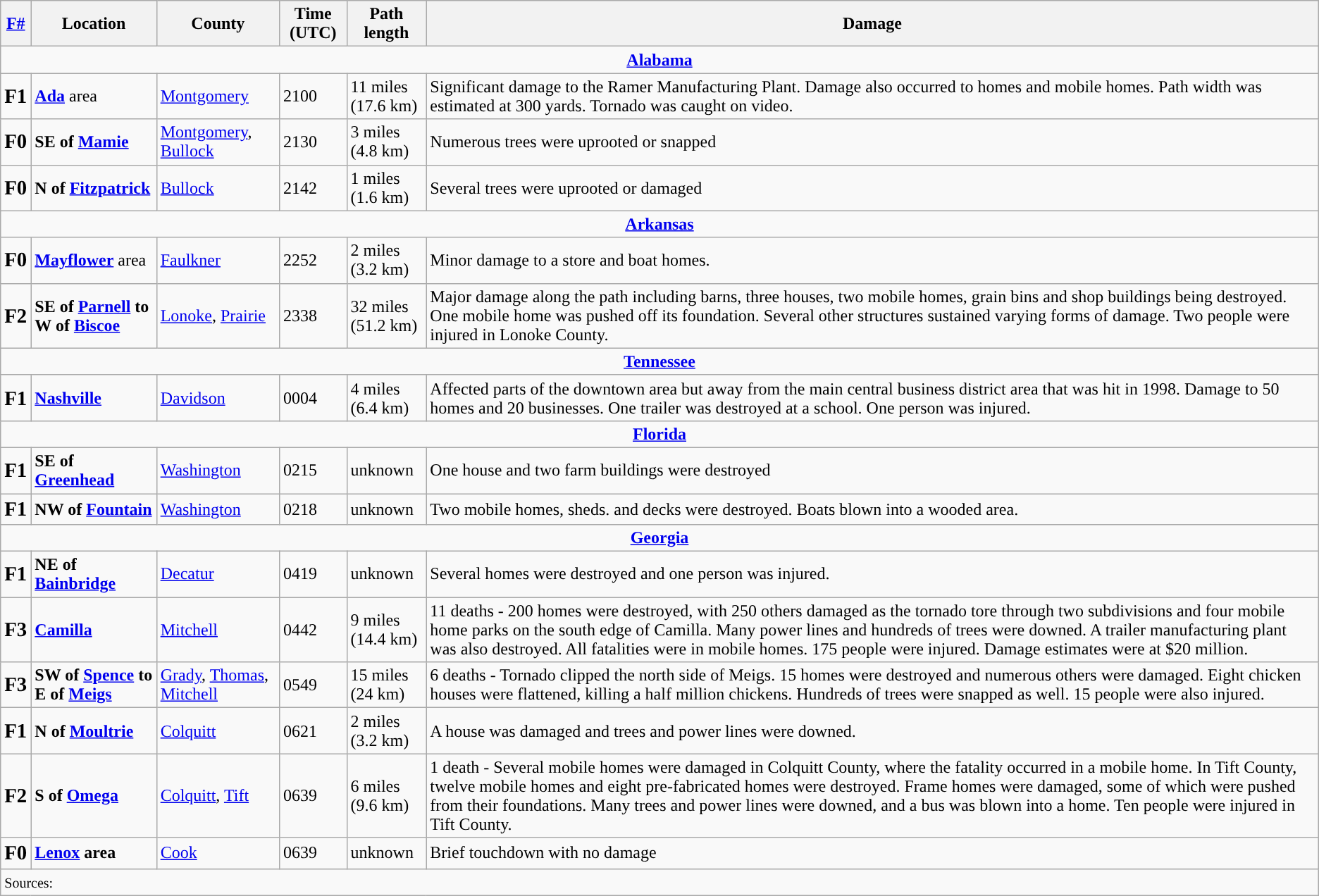<table class="wikitable">
<tr>
<th><strong><a href='#'>F#</a></strong></th>
<th><strong>Location</strong></th>
<th><strong>County</strong></th>
<th><strong>Time (UTC)</strong></th>
<th><strong>Path length</strong></th>
<th><strong>Damage</strong></th>
</tr>
<tr>
<td colspan="7" align=center><strong><a href='#'>Alabama</a></strong></td>
</tr>
<tr>
<td><big><strong>F1</strong></big></td>
<td><strong><a href='#'>Ada</a></strong> area</td>
<td><a href='#'>Montgomery</a></td>
<td>2100</td>
<td>11 miles <br> (17.6 km)</td>
<td>Significant damage to the Ramer Manufacturing Plant. Damage also occurred to homes and mobile homes. Path width was estimated at 300 yards. Tornado was caught on video.</td>
</tr>
<tr>
<td><big><strong>F0</strong></big></td>
<td><strong>SE of <a href='#'>Mamie</a></strong></td>
<td><a href='#'>Montgomery</a>, <a href='#'>Bullock</a></td>
<td>2130</td>
<td>3 miles <br> (4.8 km)</td>
<td>Numerous trees were uprooted or snapped</td>
</tr>
<tr>
<td><big><strong>F0</strong></big></td>
<td><strong>N of <a href='#'>Fitzpatrick</a></strong></td>
<td><a href='#'>Bullock</a></td>
<td>2142</td>
<td>1 miles <br> (1.6 km)</td>
<td>Several trees were uprooted or damaged</td>
</tr>
<tr>
<td colspan="7" align=center><strong><a href='#'>Arkansas</a></strong></td>
</tr>
<tr>
<td><big><strong>F0</strong></big></td>
<td><strong><a href='#'>Mayflower</a></strong> area</td>
<td><a href='#'>Faulkner</a></td>
<td>2252</td>
<td>2 miles <br> (3.2 km)</td>
<td>Minor damage to a store and boat homes.</td>
</tr>
<tr>
<td><big><strong>F2</strong></big></td>
<td><strong>SE of <a href='#'>Parnell</a> to W of <a href='#'>Biscoe</a></strong></td>
<td><a href='#'>Lonoke</a>, <a href='#'>Prairie</a></td>
<td>2338</td>
<td>32 miles <br> (51.2 km)</td>
<td>Major damage along the path including barns, three houses, two mobile homes, grain bins and shop buildings being destroyed. One mobile home was pushed off its foundation. Several other structures sustained varying forms of damage. Two people were injured in Lonoke County.</td>
</tr>
<tr>
<td colspan="7" align=center><strong><a href='#'>Tennessee</a></strong></td>
</tr>
<tr>
<td><big><strong>F1</strong></big></td>
<td><strong><a href='#'>Nashville</a></strong></td>
<td><a href='#'>Davidson</a></td>
<td>0004</td>
<td>4 miles <br> (6.4 km)</td>
<td>Affected parts of the downtown area but away from the main central business district area that was hit in 1998. Damage to 50 homes and 20 businesses. One trailer was destroyed at a school. One person was injured.</td>
</tr>
<tr>
<td colspan="7" align=center><strong><a href='#'>Florida</a></strong></td>
</tr>
<tr>
<td><big><strong>F1</strong></big></td>
<td><strong>SE of <a href='#'>Greenhead</a></strong></td>
<td><a href='#'>Washington</a></td>
<td>0215</td>
<td>unknown</td>
<td>One house and two farm buildings were destroyed</td>
</tr>
<tr>
<td><big><strong>F1</strong></big></td>
<td><strong>NW of <a href='#'>Fountain</a></strong></td>
<td><a href='#'>Washington</a></td>
<td>0218</td>
<td>unknown</td>
<td>Two mobile homes, sheds. and decks were destroyed. Boats blown into a wooded area.</td>
</tr>
<tr>
<td colspan="7" align=center><strong><a href='#'>Georgia</a></strong></td>
</tr>
<tr>
<td><big><strong>F1</strong></big></td>
<td><strong>NE of <a href='#'>Bainbridge</a></strong></td>
<td><a href='#'>Decatur</a></td>
<td>0419</td>
<td>unknown</td>
<td>Several homes were destroyed and one person was injured.</td>
</tr>
<tr>
<td><big><strong>F3</strong></big></td>
<td><strong><a href='#'>Camilla</a></strong></td>
<td><a href='#'>Mitchell</a></td>
<td>0442</td>
<td>9 miles <br> (14.4 km)</td>
<td>11 deaths -  200 homes were destroyed, with 250 others damaged as the tornado tore through two subdivisions and four mobile home parks on the south edge of Camilla. Many power lines and hundreds of trees were downed. A trailer manufacturing plant was also destroyed. All fatalities were in mobile homes. 175 people were injured. Damage estimates were at $20 million.</td>
</tr>
<tr>
<td><big><strong>F3</strong></big></td>
<td><strong>SW of <a href='#'>Spence</a> to E of <a href='#'>Meigs</a></strong></td>
<td><a href='#'>Grady</a>, <a href='#'>Thomas</a>, <a href='#'>Mitchell</a></td>
<td>0549</td>
<td>15 miles <br> (24 km)</td>
<td>6 deaths - Tornado clipped the north side of Meigs. 15 homes were destroyed and numerous others were damaged. Eight chicken houses were flattened, killing a half million chickens. Hundreds of trees were snapped as well. 15 people were also injured.</td>
</tr>
<tr>
<td><big><strong>F1</strong></big></td>
<td><strong>N of <a href='#'>Moultrie</a></strong></td>
<td><a href='#'>Colquitt</a></td>
<td>0621</td>
<td>2 miles <br> (3.2 km)</td>
<td>A house was damaged and trees and power lines were downed.</td>
</tr>
<tr>
<td><big><strong>F2</strong></big></td>
<td><strong>S of <a href='#'>Omega</a></strong></td>
<td><a href='#'>Colquitt</a>, <a href='#'>Tift</a></td>
<td>0639</td>
<td>6 miles <br> (9.6 km)</td>
<td>1 death - Several mobile homes were damaged in Colquitt County, where the fatality occurred in a mobile home. In Tift County, twelve mobile homes and eight pre-fabricated homes were destroyed. Frame homes were damaged, some of which were pushed from their foundations. Many trees and power lines were downed, and a bus was blown into a home. Ten people were injured in Tift County.</td>
</tr>
<tr>
<td><big><strong>F0</strong></big></td>
<td><strong><a href='#'>Lenox</a> area</strong></td>
<td><a href='#'>Cook</a></td>
<td>0639</td>
<td>unknown</td>
<td>Brief touchdown with no damage</td>
</tr>
<tr>
<td colspan="7"><small>Sources:</small></td>
</tr>
</table>
